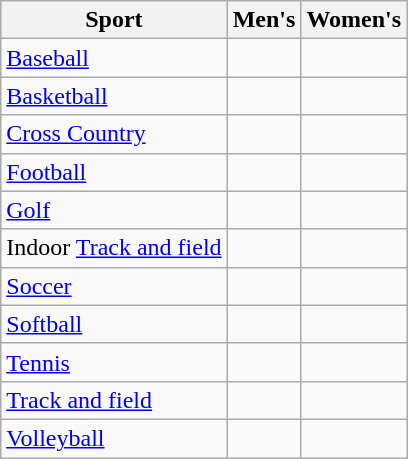<table class="wikitable" style=>
<tr>
<th>Sport</th>
<th>Men's</th>
<th>Women's</th>
</tr>
<tr>
<td><a href='#'>Baseball</a></td>
<td></td>
<td></td>
</tr>
<tr>
<td><a href='#'>Basketball</a></td>
<td></td>
<td></td>
</tr>
<tr>
<td><a href='#'>Cross Country</a></td>
<td></td>
<td></td>
</tr>
<tr>
<td><a href='#'>Football</a></td>
<td></td>
<td></td>
</tr>
<tr>
<td><a href='#'>Golf</a></td>
<td></td>
<td></td>
</tr>
<tr>
<td>Indoor <a href='#'>Track and field</a></td>
<td></td>
<td></td>
</tr>
<tr>
<td><a href='#'>Soccer</a></td>
<td></td>
<td></td>
</tr>
<tr>
<td><a href='#'>Softball</a></td>
<td></td>
<td></td>
</tr>
<tr>
<td><a href='#'>Tennis</a></td>
<td></td>
<td></td>
</tr>
<tr>
<td><a href='#'>Track and field</a></td>
<td></td>
<td></td>
</tr>
<tr>
<td><a href='#'>Volleyball</a></td>
<td></td>
<td></td>
</tr>
</table>
